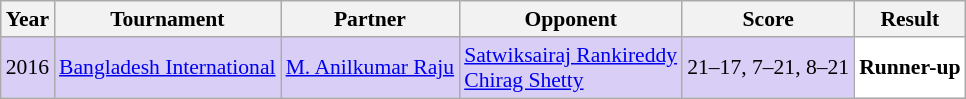<table class="sortable wikitable" style="font-size: 90%;">
<tr>
<th>Year</th>
<th>Tournament</th>
<th>Partner</th>
<th>Opponent</th>
<th>Score</th>
<th>Result</th>
</tr>
<tr style="background:#D8CEF6">
<td align="center">2016</td>
<td align="left"><a href='#'>Bangladesh International</a></td>
<td align="left"> <a href='#'>M. Anilkumar Raju</a></td>
<td align="left"> <a href='#'>Satwiksairaj Rankireddy</a><br> <a href='#'>Chirag Shetty</a></td>
<td align="left">21–17, 7–21, 8–21</td>
<td style="text-align:left; background:white"> <strong>Runner-up</strong></td>
</tr>
</table>
